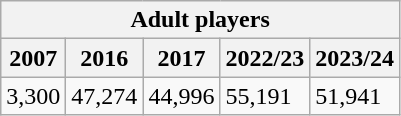<table class="sortable wikitable">
<tr>
<th colspan="6">Adult players</th>
</tr>
<tr>
<th colspan="1">2007</th>
<th>2016</th>
<th>2017</th>
<th>2022/23</th>
<th>2023/24</th>
</tr>
<tr>
<td>3,300</td>
<td>47,274</td>
<td>44,996</td>
<td>55,191</td>
<td>51,941</td>
</tr>
</table>
